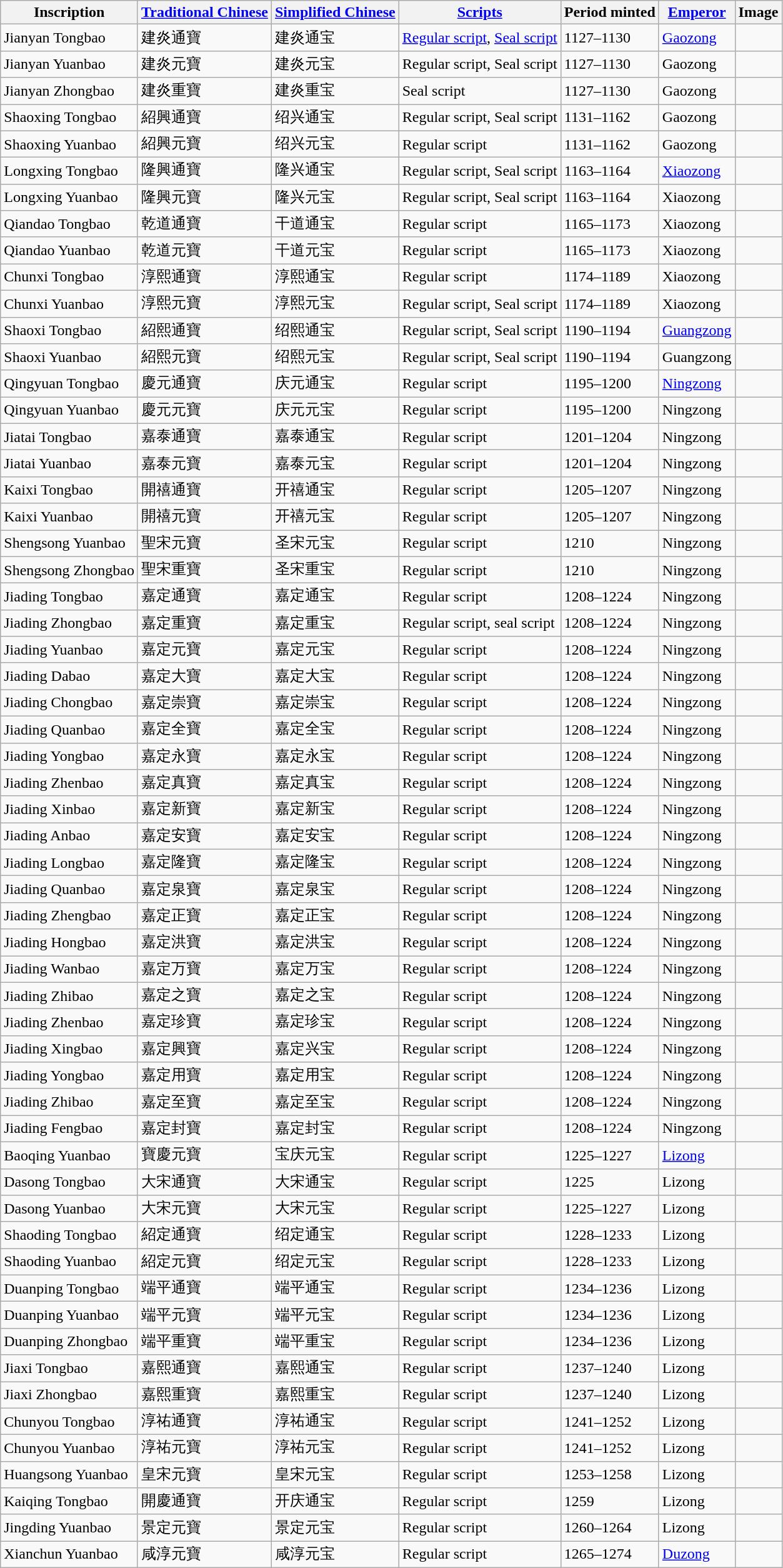<table class="wikitable">
<tr>
<th>Inscription</th>
<th><a href='#'>Traditional Chinese</a></th>
<th><a href='#'>Simplified Chinese</a></th>
<th><a href='#'>Scripts</a></th>
<th>Period minted</th>
<th><a href='#'>Emperor</a></th>
<th>Image</th>
</tr>
<tr>
<td>Jianyan Tongbao</td>
<td>建炎通寶</td>
<td>建炎通宝</td>
<td><a href='#'>Regular script</a>, <a href='#'>Seal script</a></td>
<td>1127–1130</td>
<td><a href='#'>Gaozong</a></td>
<td></td>
</tr>
<tr>
<td>Jianyan Yuanbao</td>
<td>建炎元寶</td>
<td>建炎元宝</td>
<td>Regular script, Seal script</td>
<td>1127–1130</td>
<td>Gaozong</td>
<td></td>
</tr>
<tr>
<td>Jianyan Zhongbao</td>
<td>建炎重寶</td>
<td>建炎重宝</td>
<td>Seal script</td>
<td>1127–1130</td>
<td>Gaozong</td>
<td></td>
</tr>
<tr>
<td>Shaoxing Tongbao</td>
<td>紹興通寶</td>
<td>绍兴通宝</td>
<td>Regular script, Seal script</td>
<td>1131–1162</td>
<td>Gaozong</td>
<td></td>
</tr>
<tr>
<td>Shaoxing Yuanbao</td>
<td>紹興元寶</td>
<td>绍兴元宝</td>
<td>Regular script</td>
<td>1131–1162</td>
<td>Gaozong</td>
<td></td>
</tr>
<tr>
<td>Longxing Tongbao</td>
<td>隆興通寶</td>
<td>隆兴通宝</td>
<td>Regular script, Seal script</td>
<td>1163–1164</td>
<td><a href='#'>Xiaozong</a></td>
<td></td>
</tr>
<tr>
<td>Longxing Yuanbao</td>
<td>隆興元寶</td>
<td>隆兴元宝</td>
<td>Regular script, Seal script</td>
<td>1163–1164</td>
<td>Xiaozong</td>
<td></td>
</tr>
<tr>
<td>Qiandao Tongbao</td>
<td>乾道通寶</td>
<td>干道通宝</td>
<td>Regular script</td>
<td>1165–1173</td>
<td>Xiaozong</td>
<td></td>
</tr>
<tr>
<td>Qiandao Yuanbao</td>
<td>乾道元寶</td>
<td>干道元宝</td>
<td>Regular script</td>
<td>1165–1173</td>
<td>Xiaozong</td>
<td></td>
</tr>
<tr>
<td>Chunxi Tongbao</td>
<td>淳熙通寶</td>
<td>淳熙通宝</td>
<td>Regular script</td>
<td>1174–1189</td>
<td>Xiaozong</td>
<td></td>
</tr>
<tr>
<td>Chunxi Yuanbao</td>
<td>淳熙元寶</td>
<td>淳熙元宝</td>
<td>Regular script, Seal script</td>
<td>1174–1189</td>
<td>Xiaozong</td>
<td></td>
</tr>
<tr>
<td>Shaoxi Tongbao</td>
<td>紹熙通寶</td>
<td>绍熙通宝</td>
<td>Regular script, Seal script</td>
<td>1190–1194</td>
<td><a href='#'>Guangzong</a></td>
<td></td>
</tr>
<tr>
<td>Shaoxi Yuanbao</td>
<td>紹熙元寶</td>
<td>绍熙元宝</td>
<td>Regular script, Seal script</td>
<td>1190–1194</td>
<td>Guangzong</td>
<td></td>
</tr>
<tr>
<td>Qingyuan Tongbao</td>
<td>慶元通寶</td>
<td>庆元通宝</td>
<td>Regular script</td>
<td>1195–1200</td>
<td><a href='#'>Ningzong</a></td>
<td></td>
</tr>
<tr>
<td>Qingyuan Yuanbao</td>
<td>慶元元寶</td>
<td>庆元元宝</td>
<td>Regular script</td>
<td>1195–1200</td>
<td>Ningzong</td>
<td></td>
</tr>
<tr>
<td>Jiatai Tongbao</td>
<td>嘉泰通寶</td>
<td>嘉泰通宝</td>
<td>Regular script</td>
<td>1201–1204</td>
<td>Ningzong</td>
<td></td>
</tr>
<tr>
<td>Jiatai Yuanbao</td>
<td>嘉泰元寶</td>
<td>嘉泰元宝</td>
<td>Regular script</td>
<td>1201–1204</td>
<td>Ningzong</td>
<td></td>
</tr>
<tr>
<td>Kaixi Tongbao</td>
<td>開禧通寶</td>
<td>开禧通宝</td>
<td>Regular script</td>
<td>1205–1207</td>
<td>Ningzong</td>
<td></td>
</tr>
<tr>
<td>Kaixi Yuanbao</td>
<td>開禧元寶</td>
<td>开禧元宝</td>
<td>Regular script</td>
<td>1205–1207</td>
<td>Ningzong</td>
<td></td>
</tr>
<tr>
<td>Shengsong Yuanbao</td>
<td>聖宋元寶</td>
<td>圣宋元宝</td>
<td>Regular script</td>
<td>1210</td>
<td>Ningzong</td>
<td></td>
</tr>
<tr>
<td>Shengsong Zhongbao</td>
<td>聖宋重寶</td>
<td>圣宋重宝</td>
<td>Regular script</td>
<td>1210</td>
<td>Ningzong</td>
<td></td>
</tr>
<tr>
<td>Jiading Tongbao</td>
<td>嘉定通寶</td>
<td>嘉定通宝</td>
<td>Regular script</td>
<td>1208–1224</td>
<td>Ningzong</td>
<td></td>
</tr>
<tr>
<td>Jiading Zhongbao</td>
<td>嘉定重寶</td>
<td>嘉定重宝</td>
<td>Regular script, seal script</td>
<td>1208–1224</td>
<td>Ningzong</td>
<td></td>
</tr>
<tr>
<td>Jiading Yuanbao</td>
<td>嘉定元寶</td>
<td>嘉定元宝</td>
<td>Regular script</td>
<td>1208–1224</td>
<td>Ningzong</td>
<td></td>
</tr>
<tr>
<td>Jiading Dabao</td>
<td>嘉定大寶</td>
<td>嘉定大宝</td>
<td>Regular script</td>
<td>1208–1224</td>
<td>Ningzong</td>
<td></td>
</tr>
<tr>
<td>Jiading Chongbao</td>
<td>嘉定崇寶</td>
<td>嘉定崇宝</td>
<td>Regular script</td>
<td>1208–1224</td>
<td>Ningzong</td>
<td></td>
</tr>
<tr>
<td>Jiading Quanbao</td>
<td>嘉定全寶</td>
<td>嘉定全宝</td>
<td>Regular script</td>
<td>1208–1224</td>
<td>Ningzong</td>
<td></td>
</tr>
<tr>
<td>Jiading Yongbao</td>
<td>嘉定永寶</td>
<td>嘉定永宝</td>
<td>Regular script</td>
<td>1208–1224</td>
<td>Ningzong</td>
<td></td>
</tr>
<tr>
<td>Jiading Zhenbao</td>
<td>嘉定真寶</td>
<td>嘉定真宝</td>
<td>Regular script</td>
<td>1208–1224</td>
<td>Ningzong</td>
<td></td>
</tr>
<tr>
<td>Jiading Xinbao</td>
<td>嘉定新寶</td>
<td>嘉定新宝</td>
<td>Regular script</td>
<td>1208–1224</td>
<td>Ningzong</td>
<td></td>
</tr>
<tr>
<td>Jiading Anbao</td>
<td>嘉定安寶</td>
<td>嘉定安宝</td>
<td>Regular script</td>
<td>1208–1224</td>
<td>Ningzong</td>
<td></td>
</tr>
<tr>
<td>Jiading Longbao</td>
<td>嘉定隆寶</td>
<td>嘉定隆宝</td>
<td>Regular script</td>
<td>1208–1224</td>
<td>Ningzong</td>
<td></td>
</tr>
<tr>
<td>Jiading Quanbao</td>
<td>嘉定泉寶</td>
<td>嘉定泉宝</td>
<td>Regular script</td>
<td>1208–1224</td>
<td>Ningzong</td>
<td></td>
</tr>
<tr>
<td>Jiading Zhengbao</td>
<td>嘉定正寶</td>
<td>嘉定正宝</td>
<td>Regular script</td>
<td>1208–1224</td>
<td>Ningzong</td>
<td></td>
</tr>
<tr>
<td>Jiading Hongbao</td>
<td>嘉定洪寶</td>
<td>嘉定洪宝</td>
<td>Regular script</td>
<td>1208–1224</td>
<td>Ningzong</td>
<td></td>
</tr>
<tr>
<td>Jiading Wanbao</td>
<td>嘉定万寶</td>
<td>嘉定万宝</td>
<td>Regular script</td>
<td>1208–1224</td>
<td>Ningzong</td>
<td></td>
</tr>
<tr>
<td>Jiading Zhibao</td>
<td>嘉定之寶</td>
<td>嘉定之宝</td>
<td>Regular script</td>
<td>1208–1224</td>
<td>Ningzong</td>
<td></td>
</tr>
<tr>
<td>Jiading Zhenbao</td>
<td>嘉定珍寶</td>
<td>嘉定珍宝</td>
<td>Regular script</td>
<td>1208–1224</td>
<td>Ningzong</td>
<td></td>
</tr>
<tr>
<td>Jiading Xingbao</td>
<td>嘉定興寶</td>
<td>嘉定兴宝</td>
<td>Regular script</td>
<td>1208–1224</td>
<td>Ningzong</td>
<td></td>
</tr>
<tr>
<td>Jiading Yongbao</td>
<td>嘉定用寶</td>
<td>嘉定用宝</td>
<td>Regular script</td>
<td>1208–1224</td>
<td>Ningzong</td>
<td></td>
</tr>
<tr>
<td>Jiading Zhibao</td>
<td>嘉定至寶</td>
<td>嘉定至宝</td>
<td>Regular script</td>
<td>1208–1224</td>
<td>Ningzong</td>
<td></td>
</tr>
<tr>
<td>Jiading Fengbao</td>
<td>嘉定封寶</td>
<td>嘉定封宝</td>
<td>Regular script</td>
<td>1208–1224</td>
<td>Ningzong</td>
<td></td>
</tr>
<tr>
<td>Baoqing Yuanbao</td>
<td>寶慶元寶</td>
<td>宝庆元宝</td>
<td>Regular script</td>
<td>1225–1227</td>
<td><a href='#'>Lizong</a></td>
<td></td>
</tr>
<tr>
<td>Dasong Tongbao</td>
<td>大宋通寶</td>
<td>大宋通宝</td>
<td>Regular script</td>
<td>1225</td>
<td>Lizong</td>
<td></td>
</tr>
<tr>
<td>Dasong Yuanbao</td>
<td>大宋元寶</td>
<td>大宋元宝</td>
<td>Regular script</td>
<td>1225–1227</td>
<td>Lizong</td>
<td></td>
</tr>
<tr>
<td>Shaoding Tongbao</td>
<td>紹定通寶</td>
<td>绍定通宝</td>
<td>Regular script</td>
<td>1228–1233</td>
<td>Lizong</td>
<td></td>
</tr>
<tr>
<td>Shaoding Yuanbao</td>
<td>紹定元寶</td>
<td>绍定元宝</td>
<td>Regular script</td>
<td>1228–1233</td>
<td>Lizong</td>
<td></td>
</tr>
<tr>
<td>Duanping Tongbao</td>
<td>端平通寶</td>
<td>端平通宝</td>
<td>Regular script</td>
<td>1234–1236</td>
<td>Lizong</td>
<td></td>
</tr>
<tr>
<td>Duanping Yuanbao</td>
<td>端平元寶</td>
<td>端平元宝</td>
<td>Regular script</td>
<td>1234–1236</td>
<td>Lizong</td>
<td></td>
</tr>
<tr>
<td>Duanping Zhongbao</td>
<td>端平重寶</td>
<td>端平重宝</td>
<td>Regular script</td>
<td>1234–1236</td>
<td>Lizong</td>
<td></td>
</tr>
<tr>
<td>Jiaxi Tongbao</td>
<td>嘉熙通寶</td>
<td>嘉熙通宝</td>
<td>Regular script</td>
<td>1237–1240</td>
<td>Lizong</td>
<td></td>
</tr>
<tr>
<td>Jiaxi Zhongbao</td>
<td>嘉熙重寶</td>
<td>嘉熙重宝</td>
<td>Regular script</td>
<td>1237–1240</td>
<td>Lizong</td>
<td></td>
</tr>
<tr>
<td>Chunyou Tongbao</td>
<td>淳祐通寶</td>
<td>淳祐通宝</td>
<td>Regular script</td>
<td>1241–1252</td>
<td>Lizong</td>
<td></td>
</tr>
<tr>
<td>Chunyou Yuanbao</td>
<td>淳祐元寶</td>
<td>淳祐元宝</td>
<td>Regular script</td>
<td>1241–1252</td>
<td>Lizong</td>
<td></td>
</tr>
<tr>
<td>Huangsong Yuanbao</td>
<td>皇宋元寶</td>
<td>皇宋元宝</td>
<td>Regular script</td>
<td>1253–1258</td>
<td>Lizong</td>
<td></td>
</tr>
<tr>
<td>Kaiqing Tongbao</td>
<td>開慶通寶</td>
<td>开庆通宝</td>
<td>Regular script</td>
<td>1259</td>
<td>Lizong</td>
<td></td>
</tr>
<tr>
<td>Jingding Yuanbao</td>
<td>景定元寶</td>
<td>景定元宝</td>
<td>Regular script</td>
<td>1260–1264</td>
<td>Lizong</td>
<td></td>
</tr>
<tr>
<td>Xianchun Yuanbao</td>
<td>咸淳元寶</td>
<td>咸淳元宝</td>
<td>Regular script</td>
<td>1265–1274</td>
<td><a href='#'>Duzong</a></td>
<td></td>
</tr>
</table>
